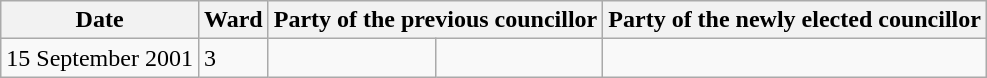<table class="wikitable">
<tr>
<th>Date</th>
<th>Ward</th>
<th colspan=2>Party of the previous councillor</th>
<th colspan=2>Party of the newly elected councillor</th>
</tr>
<tr>
<td>15 September 2001</td>
<td>3</td>
<td></td>
<td></td>
</tr>
</table>
